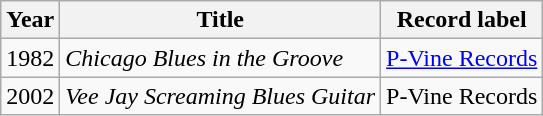<table class="wikitable sortable">
<tr>
<th>Year</th>
<th>Title</th>
<th>Record label</th>
</tr>
<tr>
<td>1982</td>
<td><em>Chicago Blues in the Groove</em></td>
<td style="text-align:center;"><a href='#'>P-Vine Records</a></td>
</tr>
<tr>
<td>2002</td>
<td><em>Vee Jay Screaming Blues Guitar</em></td>
<td style="text-align:center;">P-Vine Records</td>
</tr>
</table>
